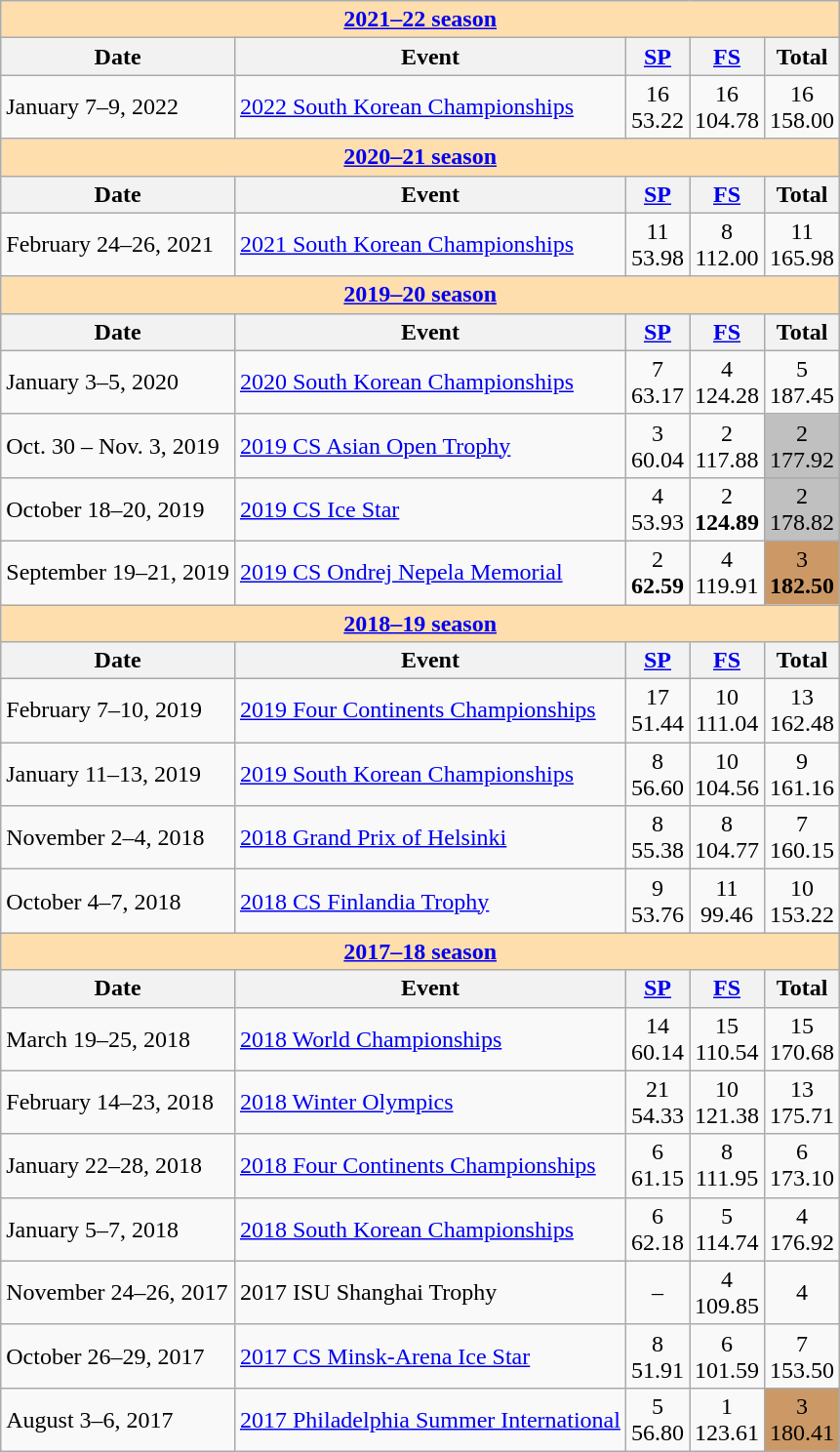<table class="wikitable">
<tr>
<th colspan="5" style="background-color: #ffdead;" align="center"><strong><a href='#'>2021–22 season</a></strong></th>
</tr>
<tr>
<th>Date</th>
<th>Event</th>
<th><a href='#'>SP</a></th>
<th><a href='#'>FS</a></th>
<th>Total</th>
</tr>
<tr>
<td>January 7–9, 2022</td>
<td><a href='#'>2022 South Korean Championships</a></td>
<td align=center>16 <br> 53.22</td>
<td align=center>16 <br> 104.78</td>
<td align=center>16 <br> 158.00</td>
</tr>
<tr>
<th colspan="5" style="background-color: #ffdead;" align="center"><strong><a href='#'>2020–21 season</a></strong></th>
</tr>
<tr>
<th>Date</th>
<th>Event</th>
<th><a href='#'>SP</a></th>
<th><a href='#'>FS</a></th>
<th>Total</th>
</tr>
<tr>
<td>February 24–26, 2021</td>
<td><a href='#'>2021 South Korean Championships</a></td>
<td align=center>11 <br> 53.98</td>
<td align=center>8 <br> 112.00</td>
<td align=center>11 <br> 165.98</td>
</tr>
<tr>
<th colspan="5" style="background-color: #ffdead;" align="center"><strong><a href='#'>2019–20 season</a></strong></th>
</tr>
<tr>
<th>Date</th>
<th>Event</th>
<th><a href='#'>SP</a></th>
<th><a href='#'>FS</a></th>
<th>Total</th>
</tr>
<tr>
<td>January 3–5, 2020</td>
<td><a href='#'>2020 South Korean Championships</a></td>
<td align=center>7 <br> 63.17</td>
<td align=center>4 <br> 124.28</td>
<td align=center>5 <br> 187.45</td>
</tr>
<tr>
<td>Oct. 30 – Nov. 3, 2019</td>
<td><a href='#'>2019 CS Asian Open Trophy</a></td>
<td align=center>3 <br> 60.04</td>
<td align=center>2 <br> 117.88</td>
<td align=center bgcolor=silver>2 <br> 177.92</td>
</tr>
<tr>
<td>October 18–20, 2019</td>
<td><a href='#'>2019 CS Ice Star</a></td>
<td align=center>4 <br> 53.93</td>
<td align=center>2 <br> <strong>124.89</strong></td>
<td align=center bgcolor=silver>2 <br> 178.82</td>
</tr>
<tr>
<td>September 19–21, 2019</td>
<td><a href='#'>2019 CS Ondrej Nepela Memorial</a></td>
<td align=center>2 <br> <strong>62.59</strong></td>
<td align=center>4 <br> 119.91</td>
<td align=center bgcolor=cc9966>3 <br> <strong>182.50</strong></td>
</tr>
<tr>
<th colspan="5" style="background-color: #ffdead;" align="center"><strong><a href='#'>2018–19 season</a></strong></th>
</tr>
<tr>
<th>Date</th>
<th>Event</th>
<th><a href='#'>SP</a></th>
<th><a href='#'>FS</a></th>
<th>Total</th>
</tr>
<tr>
<td>February 7–10, 2019</td>
<td><a href='#'>2019 Four Continents Championships</a></td>
<td align=center>17 <br> 51.44</td>
<td align=center>10 <br> 111.04</td>
<td align=center>13 <br> 162.48</td>
</tr>
<tr>
<td>January 11–13, 2019</td>
<td><a href='#'>2019 South Korean Championships</a></td>
<td align=center>8 <br> 56.60</td>
<td align=center>10 <br> 104.56</td>
<td align=center>9 <br> 161.16</td>
</tr>
<tr>
<td>November 2–4, 2018</td>
<td><a href='#'>2018 Grand Prix of Helsinki</a></td>
<td align=center>8 <br> 55.38</td>
<td align=center>8 <br> 104.77</td>
<td align=center>7 <br> 160.15</td>
</tr>
<tr>
<td>October 4–7, 2018</td>
<td><a href='#'>2018 CS Finlandia Trophy</a></td>
<td align=center>9 <br> 53.76</td>
<td align=center>11 <br> 99.46</td>
<td align=center>10 <br> 153.22</td>
</tr>
<tr>
<th colspan="5" style="background-color: #ffdead;" align="center"><strong><a href='#'>2017–18 season</a></strong></th>
</tr>
<tr>
<th>Date</th>
<th>Event</th>
<th><a href='#'>SP</a></th>
<th><a href='#'>FS</a></th>
<th>Total</th>
</tr>
<tr>
<td>March 19–25, 2018</td>
<td><a href='#'>2018 World Championships</a></td>
<td align=center>14 <br> 60.14</td>
<td align=center>15 <br> 110.54</td>
<td align=center>15 <br> 170.68</td>
</tr>
<tr>
<td>February 14–23, 2018</td>
<td><a href='#'>2018 Winter Olympics</a></td>
<td align=center>21 <br> 54.33</td>
<td align=center>10 <br> 121.38</td>
<td align=center>13 <br> 175.71</td>
</tr>
<tr>
<td>January 22–28, 2018</td>
<td><a href='#'>2018 Four Continents Championships</a></td>
<td align=center>6 <br> 61.15</td>
<td align=center>8 <br> 111.95</td>
<td align=center>6 <br> 173.10</td>
</tr>
<tr>
<td>January 5–7, 2018</td>
<td><a href='#'>2018 South Korean Championships</a></td>
<td align=center>6 <br> 62.18</td>
<td align=center>5 <br> 114.74</td>
<td align=center>4 <br> 176.92</td>
</tr>
<tr>
<td>November 24–26, 2017</td>
<td>2017 ISU Shanghai Trophy</td>
<td align=center>–</td>
<td align=center>4 <br> 109.85</td>
<td align=center>4 <br></td>
</tr>
<tr>
<td>October 26–29, 2017</td>
<td><a href='#'>2017 CS Minsk-Arena Ice Star</a></td>
<td align=center>8 <br> 51.91</td>
<td align=center>6 <br> 101.59</td>
<td align=center>7 <br> 153.50</td>
</tr>
<tr>
<td>August 3–6, 2017</td>
<td><a href='#'>2017 Philadelphia Summer International</a></td>
<td align=center>5 <br> 56.80</td>
<td align=center>1 <br> 123.61</td>
<td align="center" bgcolor="#cc9966">3 <br> 180.41</td>
</tr>
</table>
